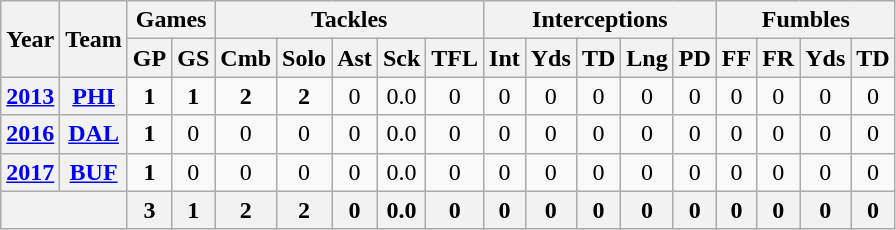<table class="wikitable" style="text-align:center">
<tr>
<th rowspan="2">Year</th>
<th rowspan="2">Team</th>
<th colspan="2">Games</th>
<th colspan="5">Tackles</th>
<th colspan="5">Interceptions</th>
<th colspan="4">Fumbles</th>
</tr>
<tr>
<th>GP</th>
<th>GS</th>
<th>Cmb</th>
<th>Solo</th>
<th>Ast</th>
<th>Sck</th>
<th>TFL</th>
<th>Int</th>
<th>Yds</th>
<th>TD</th>
<th>Lng</th>
<th>PD</th>
<th>FF</th>
<th>FR</th>
<th>Yds</th>
<th>TD</th>
</tr>
<tr>
<th><a href='#'>2013</a></th>
<th><a href='#'>PHI</a></th>
<td><strong>1</strong></td>
<td><strong>1</strong></td>
<td><strong>2</strong></td>
<td><strong>2</strong></td>
<td>0</td>
<td>0.0</td>
<td>0</td>
<td>0</td>
<td>0</td>
<td>0</td>
<td>0</td>
<td>0</td>
<td>0</td>
<td>0</td>
<td>0</td>
<td>0</td>
</tr>
<tr>
<th><a href='#'>2016</a></th>
<th><a href='#'>DAL</a></th>
<td><strong>1</strong></td>
<td>0</td>
<td>0</td>
<td>0</td>
<td>0</td>
<td>0.0</td>
<td>0</td>
<td>0</td>
<td>0</td>
<td>0</td>
<td>0</td>
<td>0</td>
<td>0</td>
<td>0</td>
<td>0</td>
<td>0</td>
</tr>
<tr>
<th><a href='#'>2017</a></th>
<th><a href='#'>BUF</a></th>
<td><strong>1</strong></td>
<td>0</td>
<td>0</td>
<td>0</td>
<td>0</td>
<td>0.0</td>
<td>0</td>
<td>0</td>
<td>0</td>
<td>0</td>
<td>0</td>
<td>0</td>
<td>0</td>
<td>0</td>
<td>0</td>
<td>0</td>
</tr>
<tr>
<th colspan="2"></th>
<th>3</th>
<th>1</th>
<th>2</th>
<th>2</th>
<th>0</th>
<th>0.0</th>
<th>0</th>
<th>0</th>
<th>0</th>
<th>0</th>
<th>0</th>
<th>0</th>
<th>0</th>
<th>0</th>
<th>0</th>
<th>0</th>
</tr>
</table>
